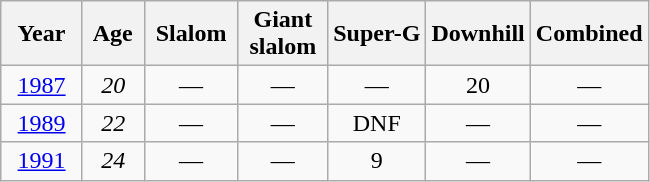<table class=wikitable style="text-align:center">
<tr>
<th>  Year  </th>
<th> Age </th>
<th> Slalom </th>
<th> Giant <br> slalom </th>
<th>Super-G</th>
<th>Downhill</th>
<th>Combined</th>
</tr>
<tr>
<td><a href='#'>1987</a></td>
<td><em>20</em></td>
<td>—</td>
<td>—</td>
<td>—</td>
<td>20</td>
<td>—</td>
</tr>
<tr>
<td><a href='#'>1989</a></td>
<td><em>22</em></td>
<td>—</td>
<td>—</td>
<td>DNF</td>
<td>—</td>
<td>—</td>
</tr>
<tr>
<td><a href='#'>1991</a></td>
<td><em>24</em></td>
<td>—</td>
<td>—</td>
<td>9</td>
<td>—</td>
<td>—</td>
</tr>
</table>
